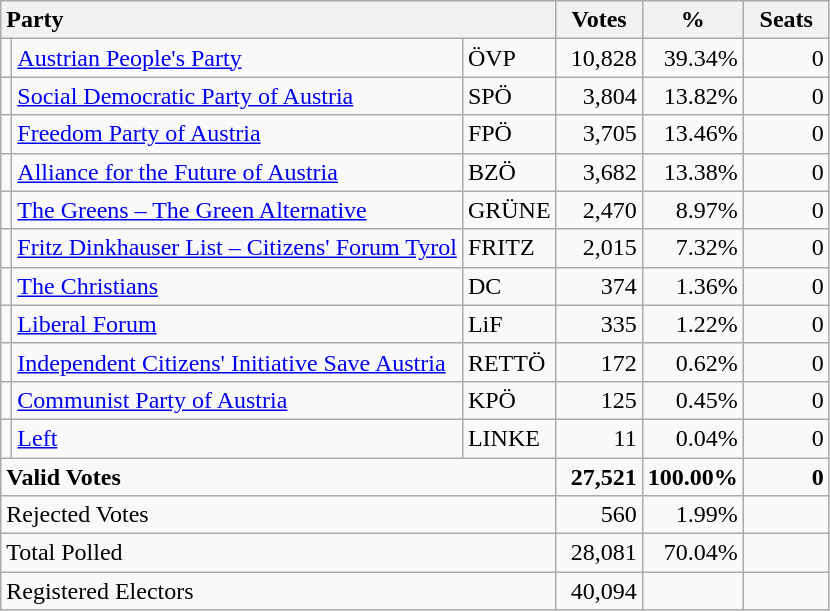<table class="wikitable" border="1" style="text-align:right;">
<tr>
<th style="text-align:left;" colspan=3>Party</th>
<th align=center width="50">Votes</th>
<th align=center width="50">%</th>
<th align=center width="50">Seats</th>
</tr>
<tr>
<td></td>
<td align=left><a href='#'>Austrian People's Party</a></td>
<td align=left>ÖVP</td>
<td>10,828</td>
<td>39.34%</td>
<td>0</td>
</tr>
<tr>
<td></td>
<td align=left><a href='#'>Social Democratic Party of Austria</a></td>
<td align=left>SPÖ</td>
<td>3,804</td>
<td>13.82%</td>
<td>0</td>
</tr>
<tr>
<td></td>
<td align=left><a href='#'>Freedom Party of Austria</a></td>
<td align=left>FPÖ</td>
<td>3,705</td>
<td>13.46%</td>
<td>0</td>
</tr>
<tr>
<td></td>
<td align=left><a href='#'>Alliance for the Future of Austria</a></td>
<td align=left>BZÖ</td>
<td>3,682</td>
<td>13.38%</td>
<td>0</td>
</tr>
<tr>
<td></td>
<td align=left style="white-space: nowrap;"><a href='#'>The Greens – The Green Alternative</a></td>
<td align=left>GRÜNE</td>
<td>2,470</td>
<td>8.97%</td>
<td>0</td>
</tr>
<tr>
<td></td>
<td align=left><a href='#'>Fritz Dinkhauser List – Citizens' Forum Tyrol </a></td>
<td align=left>FRITZ</td>
<td>2,015</td>
<td>7.32%</td>
<td>0</td>
</tr>
<tr>
<td></td>
<td align=left><a href='#'>The Christians</a></td>
<td align=left>DC</td>
<td>374</td>
<td>1.36%</td>
<td>0</td>
</tr>
<tr>
<td></td>
<td align=left><a href='#'>Liberal Forum</a></td>
<td align=left>LiF</td>
<td>335</td>
<td>1.22%</td>
<td>0</td>
</tr>
<tr>
<td></td>
<td align=left><a href='#'>Independent Citizens' Initiative Save Austria</a></td>
<td align=left>RETTÖ</td>
<td>172</td>
<td>0.62%</td>
<td>0</td>
</tr>
<tr>
<td></td>
<td align=left><a href='#'>Communist Party of Austria</a></td>
<td align=left>KPÖ</td>
<td>125</td>
<td>0.45%</td>
<td>0</td>
</tr>
<tr>
<td></td>
<td align=left><a href='#'>Left</a></td>
<td align=left>LINKE</td>
<td>11</td>
<td>0.04%</td>
<td>0</td>
</tr>
<tr style="font-weight:bold">
<td align=left colspan=3>Valid Votes</td>
<td>27,521</td>
<td>100.00%</td>
<td>0</td>
</tr>
<tr>
<td align=left colspan=3>Rejected Votes</td>
<td>560</td>
<td>1.99%</td>
<td></td>
</tr>
<tr>
<td align=left colspan=3>Total Polled</td>
<td>28,081</td>
<td>70.04%</td>
<td></td>
</tr>
<tr>
<td align=left colspan=3>Registered Electors</td>
<td>40,094</td>
<td></td>
<td></td>
</tr>
</table>
